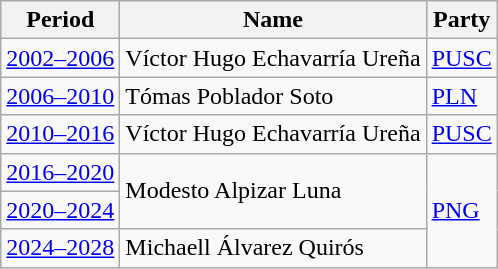<table class="wikitable" style="margin:auto">
<tr>
<th>Period</th>
<th>Name</th>
<th>Party</th>
</tr>
<tr>
<td><a href='#'>2002–2006</a></td>
<td>Víctor Hugo Echavarría Ureña</td>
<td> <a href='#'>PUSC</a></td>
</tr>
<tr>
<td><a href='#'>2006–2010</a></td>
<td>Tómas Poblador Soto</td>
<td> <a href='#'>PLN</a></td>
</tr>
<tr>
<td><a href='#'>2010–2016</a></td>
<td>Víctor Hugo Echavarría Ureña</td>
<td> <a href='#'>PUSC</a></td>
</tr>
<tr>
<td><a href='#'>2016–2020</a></td>
<td rowspan="2">Modesto Alpizar Luna</td>
<td rowspan="3"> <a href='#'>PNG</a></td>
</tr>
<tr>
<td><a href='#'>2020–2024</a></td>
</tr>
<tr>
<td><a href='#'>2024–2028</a></td>
<td>Michaell Álvarez Quirós</td>
</tr>
</table>
